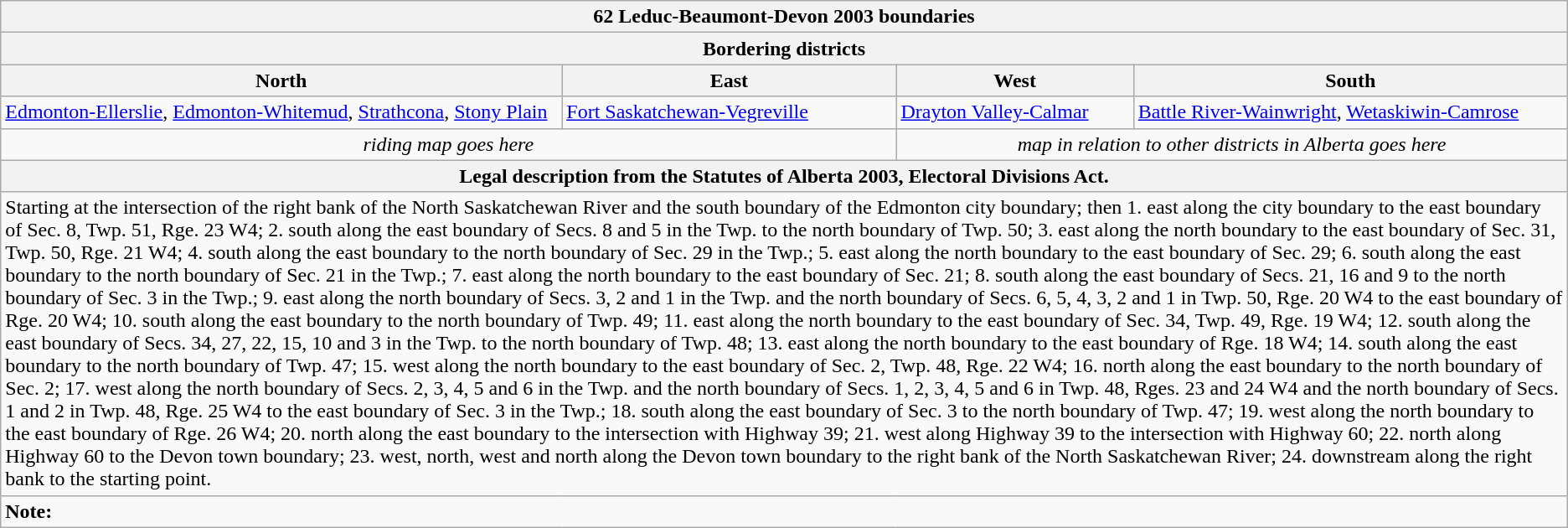<table class="wikitable collapsible collapsed">
<tr>
<th colspan=4>62 Leduc-Beaumont-Devon 2003 boundaries</th>
</tr>
<tr>
<th colspan=4>Bordering districts</th>
</tr>
<tr>
<th>North</th>
<th>East</th>
<th>West</th>
<th>South</th>
</tr>
<tr>
<td><a href='#'>Edmonton-Ellerslie</a>, <a href='#'>Edmonton-Whitemud</a>, <a href='#'>Strathcona</a>, <a href='#'>Stony Plain</a></td>
<td><a href='#'>Fort Saskatchewan-Vegreville</a></td>
<td><a href='#'>Drayton Valley-Calmar</a></td>
<td><a href='#'>Battle River-Wainwright</a>, <a href='#'>Wetaskiwin-Camrose</a></td>
</tr>
<tr>
<td colspan=2 align=center><em>riding map goes here</em></td>
<td colspan=2 align=center><em>map in relation to other districts in Alberta goes here</em></td>
</tr>
<tr>
<th colspan=4>Legal description from the Statutes of Alberta 2003, Electoral Divisions Act.</th>
</tr>
<tr>
<td colspan=4>Starting at the intersection of the right bank of the North Saskatchewan River and the south boundary of the Edmonton city boundary; then 1. east along the city boundary to the east boundary of Sec. 8, Twp. 51, Rge. 23 W4; 2. south along the east boundary of Secs. 8 and 5 in the Twp. to the north boundary of Twp. 50; 3. east along the north boundary to the east boundary of Sec. 31, Twp. 50, Rge. 21 W4; 4. south along the east boundary to the north boundary of Sec. 29 in the Twp.; 5. east along the north boundary to the east boundary of Sec. 29; 6. south along the east boundary to the north boundary of Sec. 21 in the Twp.; 7. east along the north boundary to the east boundary of Sec. 21; 8. south along the east boundary of Secs. 21, 16 and 9 to the north boundary of Sec. 3 in the Twp.; 9. east along the north boundary of Secs. 3, 2 and 1 in the Twp. and the north boundary of Secs. 6, 5, 4, 3, 2 and 1 in Twp. 50, Rge. 20 W4 to the east boundary of Rge. 20 W4; 10. south along the east boundary to the north boundary of Twp. 49; 11. east along the north boundary to the east boundary of Sec. 34, Twp. 49, Rge. 19 W4; 12. south along the east boundary of Secs. 34, 27, 22, 15, 10 and 3 in the Twp. to the north boundary of Twp. 48; 13. east along the north boundary to the east boundary of Rge. 18 W4; 14. south along the east boundary to the north boundary of Twp. 47; 15. west along the north boundary to the east boundary of Sec. 2, Twp. 48, Rge. 22 W4; 16. north along the east boundary to the north boundary of Sec. 2; 17. west along the north boundary of Secs. 2, 3, 4, 5 and 6 in the Twp. and the north boundary of Secs. 1, 2, 3, 4, 5 and 6 in Twp. 48, Rges. 23 and 24 W4 and the north boundary of Secs. 1 and 2 in Twp. 48, Rge. 25 W4 to the east boundary of Sec. 3 in the Twp.; 18. south along the east boundary of Sec. 3 to the north boundary of Twp. 47; 19. west along the north boundary to the east boundary of Rge. 26 W4; 20. north along the east boundary to the intersection with Highway 39; 21. west along Highway 39 to the intersection with Highway 60; 22. north along Highway 60 to the Devon town boundary; 23. west, north, west and north along the Devon town boundary to the right bank of the North Saskatchewan River; 24. downstream along the right bank to the starting point.</td>
</tr>
<tr>
<td colspan=4><strong>Note:</strong></td>
</tr>
</table>
